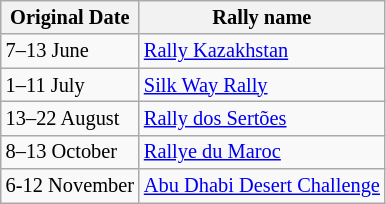<table class="wikitable" style="font-size: 85%">
<tr>
<th>Original Date</th>
<th>Rally name</th>
</tr>
<tr>
<td>7–13 June</td>
<td> <a href='#'>Rally Kazakhstan</a></td>
</tr>
<tr>
<td>1–11 July</td>
<td> <a href='#'>Silk Way Rally</a></td>
</tr>
<tr>
<td>13–22 August</td>
<td> <a href='#'>Rally dos Sertões</a></td>
</tr>
<tr>
<td>8–13 October</td>
<td> <a href='#'>Rallye du Maroc</a></td>
</tr>
<tr>
<td>6-12 November</td>
<td> <a href='#'>Abu Dhabi Desert Challenge</a></td>
</tr>
</table>
